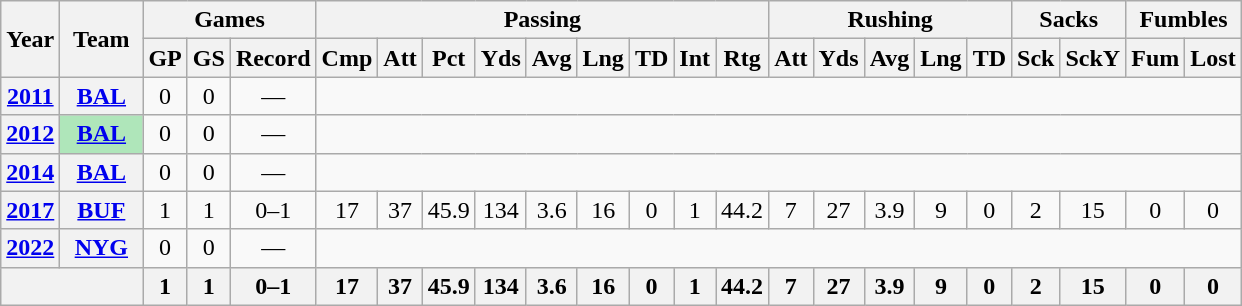<table class="wikitable" style="text-align:center;">
<tr>
<th rowspan="2">Year</th>
<th rowspan="2">Team</th>
<th colspan="3">Games</th>
<th colspan="9">Passing</th>
<th colspan="5">Rushing</th>
<th colspan="2">Sacks</th>
<th colspan="2">Fumbles</th>
</tr>
<tr>
<th>GP</th>
<th>GS</th>
<th>Record</th>
<th>Cmp</th>
<th>Att</th>
<th>Pct</th>
<th>Yds</th>
<th>Avg</th>
<th>Lng</th>
<th>TD</th>
<th>Int</th>
<th>Rtg</th>
<th>Att</th>
<th>Yds</th>
<th>Avg</th>
<th>Lng</th>
<th>TD</th>
<th>Sck</th>
<th>SckY</th>
<th>Fum</th>
<th>Lost</th>
</tr>
<tr>
<th><a href='#'>2011</a></th>
<th><a href='#'>BAL</a></th>
<td>0</td>
<td>0</td>
<td>—</td>
<td colspan="18"></td>
</tr>
<tr>
<th><a href='#'>2012</a></th>
<th style="background:#afe6ba; width:3em;"><a href='#'>BAL</a></th>
<td>0</td>
<td>0</td>
<td>—</td>
<td colspan="18"></td>
</tr>
<tr>
<th><a href='#'>2014</a></th>
<th><a href='#'>BAL</a></th>
<td>0</td>
<td>0</td>
<td>—</td>
<td colspan="18"></td>
</tr>
<tr>
<th><a href='#'>2017</a></th>
<th><a href='#'>BUF</a></th>
<td>1</td>
<td>1</td>
<td>0–1</td>
<td>17</td>
<td>37</td>
<td>45.9</td>
<td>134</td>
<td>3.6</td>
<td>16</td>
<td>0</td>
<td>1</td>
<td>44.2</td>
<td>7</td>
<td>27</td>
<td>3.9</td>
<td>9</td>
<td>0</td>
<td>2</td>
<td>15</td>
<td>0</td>
<td>0</td>
</tr>
<tr>
<th><a href='#'>2022</a></th>
<th><a href='#'>NYG</a></th>
<td>0</td>
<td>0</td>
<td>—</td>
<td colspan="18"></td>
</tr>
<tr>
<th colspan="2"></th>
<th>1</th>
<th>1</th>
<th>0–1</th>
<th>17</th>
<th>37</th>
<th>45.9</th>
<th>134</th>
<th>3.6</th>
<th>16</th>
<th>0</th>
<th>1</th>
<th>44.2</th>
<th>7</th>
<th>27</th>
<th>3.9</th>
<th>9</th>
<th>0</th>
<th>2</th>
<th>15</th>
<th>0</th>
<th>0</th>
</tr>
</table>
